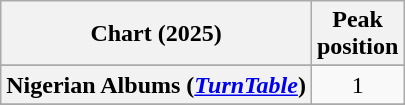<table class="wikitable sortable plainrowheaders" style="text-align:center">
<tr>
<th scope="col">Chart (2025)</th>
<th scope="col">Peak<br>position</th>
</tr>
<tr>
</tr>
<tr>
<th scope="row">Nigerian Albums (<a href='#'><em>TurnTable</em></a>)</th>
<td>1</td>
</tr>
<tr>
</tr>
<tr>
</tr>
<tr>
</tr>
<tr>
</tr>
</table>
